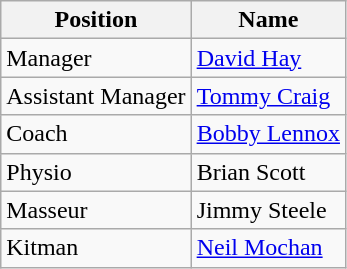<table class="wikitable">
<tr>
<th>Position</th>
<th>Name</th>
</tr>
<tr>
<td>Manager</td>
<td><a href='#'>David Hay</a></td>
</tr>
<tr>
<td>Assistant Manager</td>
<td><a href='#'>Tommy Craig</a></td>
</tr>
<tr>
<td>Coach</td>
<td><a href='#'>Bobby Lennox</a></td>
</tr>
<tr>
<td>Physio</td>
<td>Brian Scott</td>
</tr>
<tr>
<td>Masseur</td>
<td>Jimmy Steele</td>
</tr>
<tr>
<td>Kitman</td>
<td><a href='#'>Neil Mochan</a></td>
</tr>
</table>
